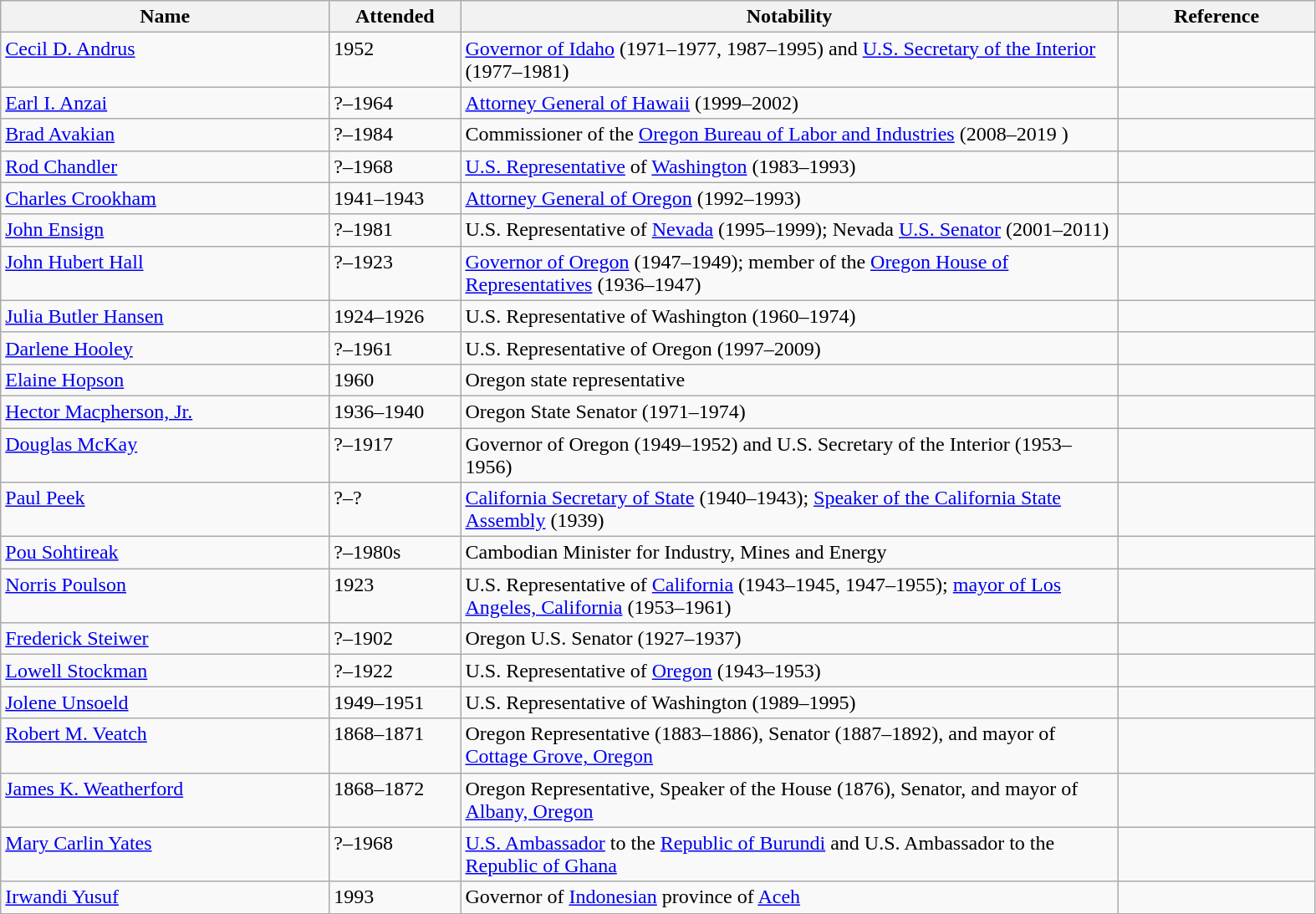<table class="wikitable sortable" style="width:83%">
<tr>
<th width="25%">Name</th>
<th width="10%">Attended</th>
<th width="50%">Notability</th>
<th width="*">Reference</th>
</tr>
<tr valign="top">
<td><a href='#'>Cecil D. Andrus</a></td>
<td>1952</td>
<td><a href='#'>Governor of Idaho</a> (1971–1977, 1987–1995) and <a href='#'>U.S. Secretary of the Interior</a> (1977–1981)</td>
<td></td>
</tr>
<tr valign="top">
<td><a href='#'>Earl I. Anzai</a></td>
<td>?–1964</td>
<td><a href='#'>Attorney General of Hawaii</a> (1999–2002)</td>
<td></td>
</tr>
<tr valign="top">
<td><a href='#'>Brad Avakian</a></td>
<td>?–1984</td>
<td>Commissioner of the <a href='#'>Oregon Bureau of Labor and Industries</a> (2008–2019  )</td>
<td></td>
</tr>
<tr valign="top">
<td><a href='#'>Rod Chandler</a></td>
<td>?–1968</td>
<td><a href='#'>U.S. Representative</a> of <a href='#'>Washington</a> (1983–1993)</td>
<td></td>
</tr>
<tr valign="top">
<td><a href='#'>Charles Crookham</a></td>
<td>1941–1943</td>
<td><a href='#'>Attorney General of Oregon</a> (1992–1993)</td>
<td></td>
</tr>
<tr valign="top">
<td><a href='#'>John Ensign</a></td>
<td>?–1981</td>
<td>U.S. Representative of <a href='#'>Nevada</a> (1995–1999);  Nevada <a href='#'>U.S. Senator</a> (2001–2011)</td>
<td></td>
</tr>
<tr valign="top">
<td><a href='#'>John Hubert Hall</a></td>
<td>?–1923</td>
<td><a href='#'>Governor of Oregon</a> (1947–1949);  member of the <a href='#'>Oregon House of Representatives</a> (1936–1947)</td>
<td></td>
</tr>
<tr valign="top">
<td><a href='#'>Julia Butler Hansen</a></td>
<td>1924–1926</td>
<td>U.S. Representative of Washington (1960–1974)</td>
<td></td>
</tr>
<tr valign="top">
<td><a href='#'>Darlene Hooley</a></td>
<td>?–1961</td>
<td>U.S. Representative of Oregon (1997–2009)</td>
<td></td>
</tr>
<tr valign="top">
<td><a href='#'>Elaine Hopson</a></td>
<td>1960</td>
<td>Oregon state representative</td>
<td></td>
</tr>
<tr valign="top">
<td><a href='#'>Hector Macpherson, Jr.</a></td>
<td>1936–1940</td>
<td>Oregon State Senator (1971–1974)</td>
<td></td>
</tr>
<tr valign="top">
<td><a href='#'>Douglas McKay</a></td>
<td>?–1917</td>
<td>Governor of Oregon (1949–1952) and U.S. Secretary of the Interior (1953–1956)</td>
<td></td>
</tr>
<tr valign="top">
<td><a href='#'>Paul Peek</a></td>
<td>?–?</td>
<td><a href='#'>California Secretary of State</a> (1940–1943); <a href='#'>Speaker of the California State Assembly</a> (1939)</td>
<td></td>
</tr>
<tr valign="top">
<td><a href='#'>Pou Sohtireak</a></td>
<td>?–1980s</td>
<td>Cambodian Minister for Industry, Mines and Energy</td>
<td></td>
</tr>
<tr valign="top">
<td><a href='#'>Norris Poulson</a></td>
<td>1923</td>
<td>U.S. Representative of <a href='#'>California</a> (1943–1945, 1947–1955); <a href='#'>mayor of Los Angeles, California</a> (1953–1961)</td>
<td></td>
</tr>
<tr valign="top">
<td><a href='#'>Frederick Steiwer</a></td>
<td>?–1902</td>
<td>Oregon U.S. Senator (1927–1937)</td>
<td></td>
</tr>
<tr valign="top">
<td><a href='#'>Lowell Stockman</a></td>
<td>?–1922</td>
<td>U.S. Representative of <a href='#'>Oregon</a> (1943–1953)</td>
<td></td>
</tr>
<tr valign="top">
<td><a href='#'>Jolene Unsoeld</a></td>
<td>1949–1951</td>
<td>U.S. Representative of Washington (1989–1995)</td>
<td></td>
</tr>
<tr valign="top">
<td><a href='#'>Robert M. Veatch</a></td>
<td>1868–1871</td>
<td>Oregon Representative (1883–1886), Senator (1887–1892), and mayor of <a href='#'>Cottage Grove, Oregon</a></td>
<td></td>
</tr>
<tr valign="top">
<td><a href='#'>James K. Weatherford</a></td>
<td>1868–1872</td>
<td>Oregon Representative, Speaker of the House (1876), Senator, and mayor of <a href='#'>Albany, Oregon</a></td>
<td></td>
</tr>
<tr valign="top">
<td><a href='#'>Mary Carlin Yates</a></td>
<td>?–1968</td>
<td><a href='#'>U.S. Ambassador</a> to the <a href='#'>Republic of Burundi</a> and U.S. Ambassador to the <a href='#'>Republic of Ghana</a></td>
<td></td>
</tr>
<tr valign="top">
<td><a href='#'>Irwandi Yusuf</a></td>
<td>1993</td>
<td>Governor of <a href='#'>Indonesian</a> province of <a href='#'>Aceh</a></td>
<td></td>
</tr>
</table>
